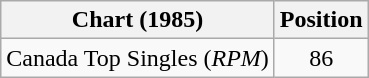<table class="wikitable">
<tr>
<th>Chart (1985)</th>
<th>Position</th>
</tr>
<tr>
<td>Canada Top Singles (<em>RPM</em>)</td>
<td align="center">86</td>
</tr>
</table>
